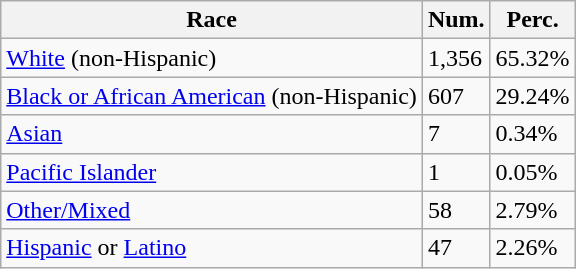<table class="wikitable">
<tr>
<th>Race</th>
<th>Num.</th>
<th>Perc.</th>
</tr>
<tr>
<td><a href='#'>White</a> (non-Hispanic)</td>
<td>1,356</td>
<td>65.32%</td>
</tr>
<tr>
<td><a href='#'>Black or African American</a> (non-Hispanic)</td>
<td>607</td>
<td>29.24%</td>
</tr>
<tr>
<td><a href='#'>Asian</a></td>
<td>7</td>
<td>0.34%</td>
</tr>
<tr>
<td><a href='#'>Pacific Islander</a></td>
<td>1</td>
<td>0.05%</td>
</tr>
<tr>
<td><a href='#'>Other/Mixed</a></td>
<td>58</td>
<td>2.79%</td>
</tr>
<tr>
<td><a href='#'>Hispanic</a> or <a href='#'>Latino</a></td>
<td>47</td>
<td>2.26%</td>
</tr>
</table>
